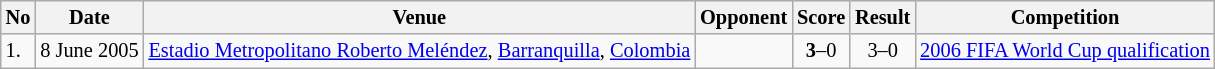<table class="wikitable" style="font-size:85%;">
<tr>
<th>No</th>
<th>Date</th>
<th>Venue</th>
<th>Opponent</th>
<th>Score</th>
<th>Result</th>
<th>Competition</th>
</tr>
<tr>
<td>1.</td>
<td>8 June 2005</td>
<td><a href='#'>Estadio Metropolitano Roberto Meléndez</a>, <a href='#'>Barranquilla</a>, <a href='#'>Colombia</a></td>
<td></td>
<td align=center><strong>3</strong>–0</td>
<td align=center>3–0</td>
<td><a href='#'>2006 FIFA World Cup qualification</a></td>
</tr>
</table>
